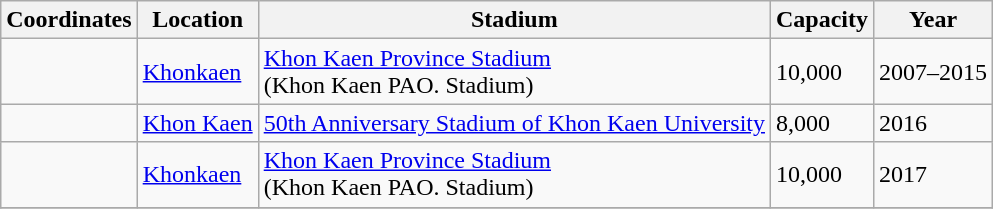<table class="wikitable sortable">
<tr>
<th>Coordinates</th>
<th>Location</th>
<th>Stadium</th>
<th>Capacity</th>
<th>Year</th>
</tr>
<tr>
<td></td>
<td><a href='#'>Khonkaen</a></td>
<td><a href='#'>Khon Kaen Province Stadium</a><br>(Khon Kaen PAO. Stadium)</td>
<td>10,000</td>
<td>2007–2015</td>
</tr>
<tr>
<td></td>
<td><a href='#'>Khon Kaen</a></td>
<td><a href='#'>50th Anniversary Stadium of Khon Kaen University</a></td>
<td>8,000</td>
<td>2016</td>
</tr>
<tr>
<td></td>
<td><a href='#'>Khonkaen</a></td>
<td><a href='#'>Khon Kaen Province Stadium</a><br>(Khon Kaen PAO. Stadium)</td>
<td>10,000</td>
<td>2017</td>
</tr>
<tr>
</tr>
</table>
